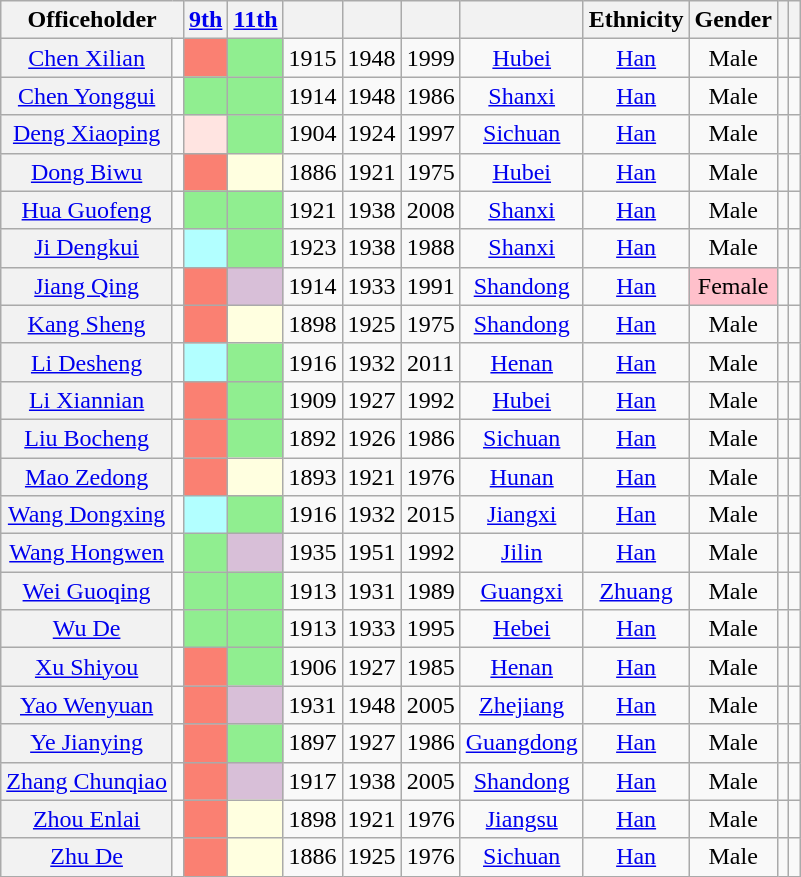<table class="wikitable sortable" style=text-align:center>
<tr>
<th scope=col colspan="2">Officeholder</th>
<th scope=col><a href='#'>9th</a></th>
<th scope=col><a href='#'>11th</a></th>
<th scope=col></th>
<th scope=col></th>
<th scope=col></th>
<th scope=col></th>
<th scope=col>Ethnicity</th>
<th scope=col>Gender</th>
<th scope=col></th>
<th scope=col class="unsortable"></th>
</tr>
<tr>
<th align="center" scope="row" style="font-weight:normal;"><a href='#'>Chen Xilian</a></th>
<td></td>
<td bgcolor = Salmon></td>
<td bgcolor = LightGreen></td>
<td>1915</td>
<td>1948</td>
<td>1999</td>
<td><a href='#'>Hubei</a></td>
<td><a href='#'>Han</a></td>
<td>Male</td>
<td></td>
<td></td>
</tr>
<tr>
<th align="center" scope="row" style="font-weight:normal;"><a href='#'>Chen Yonggui</a></th>
<td></td>
<td bgcolor = LightGreen></td>
<td bgcolor = LightGreen></td>
<td>1914</td>
<td>1948</td>
<td>1986</td>
<td><a href='#'>Shanxi</a></td>
<td><a href='#'>Han</a></td>
<td>Male</td>
<td></td>
<td></td>
</tr>
<tr>
<th align="center" scope="row" style="font-weight:normal;"><a href='#'>Deng&nbsp;Xiaoping</a></th>
<td></td>
<td bgcolor = MistyRose></td>
<td bgcolor = LightGreen></td>
<td>1904</td>
<td>1924</td>
<td>1997</td>
<td><a href='#'>Sichuan</a></td>
<td><a href='#'>Han</a></td>
<td>Male</td>
<td></td>
<td></td>
</tr>
<tr>
<th align="center" scope="row" style="font-weight:normal;"><a href='#'>Dong Biwu</a></th>
<td></td>
<td bgcolor = Salmon></td>
<td bgcolor = LightYellow></td>
<td>1886</td>
<td>1921</td>
<td>1975</td>
<td><a href='#'>Hubei</a></td>
<td><a href='#'>Han</a></td>
<td>Male</td>
<td></td>
<td></td>
</tr>
<tr>
<th align="center" scope="row" style="font-weight:normal;"><a href='#'>Hua Guofeng</a></th>
<td></td>
<td bgcolor = LightGreen></td>
<td bgcolor = LightGreen></td>
<td>1921</td>
<td>1938</td>
<td>2008</td>
<td><a href='#'>Shanxi</a></td>
<td><a href='#'>Han</a></td>
<td>Male</td>
<td></td>
<td></td>
</tr>
<tr>
<th align="center" scope="row" style="font-weight:normal;"><a href='#'>Ji Dengkui</a></th>
<td></td>
<td bgcolor = #B2FFFF></td>
<td bgcolor = LightGreen></td>
<td>1923</td>
<td>1938</td>
<td>1988</td>
<td><a href='#'>Shanxi</a></td>
<td><a href='#'>Han</a></td>
<td>Male</td>
<td></td>
<td></td>
</tr>
<tr>
<th align="center" scope="row" style="font-weight:normal;"><a href='#'>Jiang Qing</a></th>
<td></td>
<td bgcolor = Salmon></td>
<td bgcolor = Thistle></td>
<td>1914</td>
<td>1933</td>
<td>1991</td>
<td><a href='#'>Shandong</a></td>
<td><a href='#'>Han</a></td>
<td style="background: Pink">Female</td>
<td></td>
<td></td>
</tr>
<tr>
<th align="center" scope="row" style="font-weight:normal;"><a href='#'>Kang Sheng</a></th>
<td></td>
<td bgcolor = Salmon></td>
<td bgcolor = LightYellow></td>
<td>1898</td>
<td>1925</td>
<td>1975</td>
<td><a href='#'>Shandong</a></td>
<td><a href='#'>Han</a></td>
<td>Male</td>
<td></td>
<td></td>
</tr>
<tr>
<th align="center" scope="row" style="font-weight:normal;"><a href='#'>Li Desheng</a></th>
<td></td>
<td bgcolor = #B2FFFF></td>
<td bgcolor = LightGreen></td>
<td>1916</td>
<td>1932</td>
<td>2011</td>
<td><a href='#'>Henan</a></td>
<td><a href='#'>Han</a></td>
<td>Male</td>
<td></td>
<td></td>
</tr>
<tr>
<th align="center" scope="row" style="font-weight:normal;"><a href='#'>Li Xiannian</a></th>
<td></td>
<td bgcolor = Salmon></td>
<td bgcolor = LightGreen></td>
<td>1909</td>
<td>1927</td>
<td>1992</td>
<td><a href='#'>Hubei</a></td>
<td><a href='#'>Han</a></td>
<td>Male</td>
<td></td>
<td></td>
</tr>
<tr>
<th align="center" scope="row" style="font-weight:normal;"><a href='#'>Liu Bocheng</a></th>
<td></td>
<td bgcolor = Salmon></td>
<td bgcolor = LightGreen></td>
<td>1892</td>
<td>1926</td>
<td>1986</td>
<td><a href='#'>Sichuan</a></td>
<td><a href='#'>Han</a></td>
<td>Male</td>
<td></td>
<td></td>
</tr>
<tr>
<th align="center" scope="row" style="font-weight:normal;"><a href='#'>Mao Zedong</a></th>
<td></td>
<td bgcolor = Salmon></td>
<td bgcolor = LightYellow></td>
<td>1893</td>
<td>1921</td>
<td>1976</td>
<td><a href='#'>Hunan</a></td>
<td><a href='#'>Han</a></td>
<td>Male</td>
<td></td>
<td></td>
</tr>
<tr>
<th align="center" scope="row" style="font-weight:normal;"><a href='#'>Wang Dongxing</a></th>
<td></td>
<td bgcolor = #B2FFFF></td>
<td bgcolor = LightGreen></td>
<td>1916</td>
<td>1932</td>
<td>2015</td>
<td><a href='#'>Jiangxi</a></td>
<td><a href='#'>Han</a></td>
<td>Male</td>
<td></td>
<td></td>
</tr>
<tr>
<th align="center" scope="row" style="font-weight:normal;"><a href='#'>Wang Hongwen</a></th>
<td></td>
<td bgcolor = LightGreen></td>
<td bgcolor = Thistle></td>
<td>1935</td>
<td>1951</td>
<td>1992</td>
<td><a href='#'>Jilin</a></td>
<td><a href='#'>Han</a></td>
<td>Male</td>
<td></td>
<td></td>
</tr>
<tr>
<th align="center" scope="row" style="font-weight:normal;"><a href='#'>Wei Guoqing</a></th>
<td></td>
<td bgcolor = LightGreen></td>
<td bgcolor = LightGreen></td>
<td>1913</td>
<td>1931</td>
<td>1989</td>
<td><a href='#'>Guangxi</a></td>
<td><a href='#'>Zhuang</a></td>
<td>Male</td>
<td></td>
<td></td>
</tr>
<tr>
<th align="center" scope="row" style="font-weight:normal;"><a href='#'>Wu De</a></th>
<td></td>
<td bgcolor = LightGreen></td>
<td bgcolor = LightGreen></td>
<td>1913</td>
<td>1933</td>
<td>1995</td>
<td><a href='#'>Hebei</a></td>
<td><a href='#'>Han</a></td>
<td>Male</td>
<td></td>
<td></td>
</tr>
<tr>
<th align="center" scope="row" style="font-weight:normal;"><a href='#'>Xu Shiyou</a></th>
<td></td>
<td bgcolor = Salmon></td>
<td bgcolor = LightGreen></td>
<td>1906</td>
<td>1927</td>
<td>1985</td>
<td><a href='#'>Henan</a></td>
<td><a href='#'>Han</a></td>
<td>Male</td>
<td></td>
<td></td>
</tr>
<tr>
<th align="center" scope="row" style="font-weight:normal;"><a href='#'>Yao Wenyuan</a></th>
<td></td>
<td bgcolor = Salmon></td>
<td bgcolor = Thistle></td>
<td>1931</td>
<td>1948</td>
<td>2005</td>
<td><a href='#'>Zhejiang</a></td>
<td><a href='#'>Han</a></td>
<td>Male</td>
<td></td>
<td></td>
</tr>
<tr>
<th align="center" scope="row" style="font-weight:normal;"><a href='#'>Ye Jianying</a></th>
<td></td>
<td bgcolor = Salmon></td>
<td bgcolor = LightGreen></td>
<td>1897</td>
<td>1927</td>
<td>1986</td>
<td><a href='#'>Guangdong</a></td>
<td><a href='#'>Han</a></td>
<td>Male</td>
<td></td>
<td></td>
</tr>
<tr>
<th align="center" scope="row" style="font-weight:normal;"><a href='#'>Zhang Chunqiao</a></th>
<td></td>
<td bgcolor = Salmon></td>
<td bgcolor = Thistle></td>
<td>1917</td>
<td>1938</td>
<td>2005</td>
<td><a href='#'>Shandong</a></td>
<td><a href='#'>Han</a></td>
<td>Male</td>
<td></td>
<td></td>
</tr>
<tr>
<th align="center" scope="row" style="font-weight:normal;"><a href='#'>Zhou Enlai</a></th>
<td></td>
<td bgcolor = Salmon></td>
<td bgcolor = LightYellow></td>
<td>1898</td>
<td>1921</td>
<td>1976</td>
<td><a href='#'>Jiangsu</a></td>
<td><a href='#'>Han</a></td>
<td>Male</td>
<td></td>
<td></td>
</tr>
<tr>
<th align="center" scope="row" style="font-weight:normal;"><a href='#'>Zhu De</a></th>
<td></td>
<td bgcolor = Salmon></td>
<td bgcolor = LightYellow></td>
<td>1886</td>
<td>1925</td>
<td>1976</td>
<td><a href='#'>Sichuan</a></td>
<td><a href='#'>Han</a></td>
<td>Male</td>
<td></td>
<td></td>
</tr>
</table>
